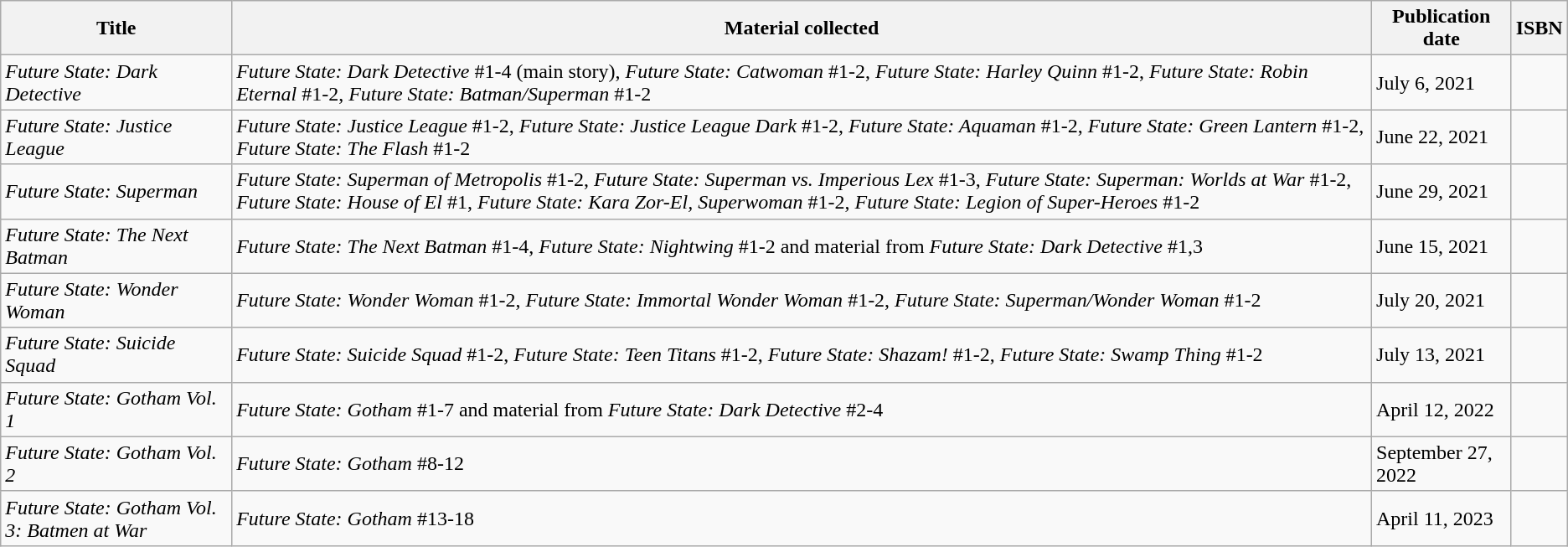<table class="wikitable">
<tr>
<th>Title</th>
<th>Material collected</th>
<th>Publication date</th>
<th>ISBN</th>
</tr>
<tr>
<td><em>Future State: Dark Detective</em></td>
<td><em>Future State: Dark Detective</em> #1-4 (main story), <em>Future State: Catwoman</em> #1-2, <em>Future State: Harley Quinn</em> #1-2, <em>Future State: Robin Eternal</em> #1-2, <em>Future State: Batman/Superman</em> #1-2</td>
<td>July 6, 2021</td>
<td></td>
</tr>
<tr>
<td><em>Future State: Justice League</em></td>
<td><em>Future State: Justice League</em> #1-2, <em>Future State: Justice League Dark</em> #1-2, <em>Future State: Aquaman</em> #1-2, <em>Future State: Green Lantern</em> #1-2, <em>Future State: The Flash</em> #1-2</td>
<td>June 22, 2021</td>
<td></td>
</tr>
<tr>
<td><em>Future State: Superman</em></td>
<td><em>Future State: Superman of Metropolis</em> #1-2, <em>Future State: Superman vs. Imperious Lex</em> #1-3, <em>Future State: Superman: Worlds at War</em> #1-2, <em>Future State: House of El</em> #1, <em>Future State: Kara Zor-El, Superwoman</em> #1-2, <em>Future State: Legion of Super-Heroes</em> #1-2</td>
<td>June 29, 2021</td>
<td></td>
</tr>
<tr>
<td><em>Future State: The Next Batman</em></td>
<td><em>Future State: The Next Batman</em> #1-4, <em>Future State: Nightwing</em> #1-2 and material from <em>Future State: Dark Detective</em> #1,3</td>
<td>June 15, 2021</td>
<td></td>
</tr>
<tr>
<td><em>Future State: Wonder Woman</em></td>
<td><em>Future State: Wonder Woman</em> #1-2, <em>Future State: Immortal Wonder Woman</em> #1-2, <em>Future State: Superman/Wonder Woman</em> #1-2</td>
<td>July 20, 2021</td>
<td></td>
</tr>
<tr>
<td><em>Future State: Suicide Squad</em></td>
<td><em>Future State: Suicide Squad</em> #1-2, <em>Future State: Teen Titans</em> #1-2, <em>Future State: Shazam!</em> #1-2, <em>Future State: Swamp Thing</em> #1-2</td>
<td>July 13, 2021</td>
<td></td>
</tr>
<tr>
<td><em>Future State: Gotham Vol. 1</em></td>
<td><em>Future State: Gotham</em> #1-7 and material from <em>Future State: Dark Detective</em> #2-4</td>
<td>April 12, 2022</td>
<td></td>
</tr>
<tr>
<td><em>Future State: Gotham Vol. 2</em></td>
<td><em>Future State: Gotham</em> #8-12</td>
<td>September 27, 2022</td>
<td></td>
</tr>
<tr>
<td><em>Future State: Gotham Vol. 3: Batmen at War</em></td>
<td><em>Future State: Gotham</em> #13-18</td>
<td>April 11, 2023</td>
<td></td>
</tr>
</table>
